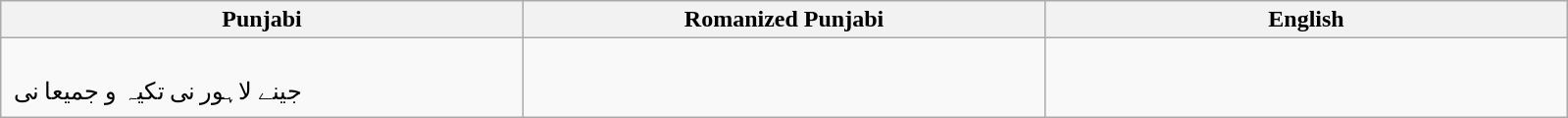<table class="wikitable">
<tr>
<th>Punjabi</th>
<th>Romanized Punjabi</th>
<th>English</th>
</tr>
<tr>
<td valign="top" style="padding:0.5em" width=20%><br>جینے لاہور نی تکیہ و جمیعا نی</td>
<td valign="top" style="padding:0.5em" width=20%><br></td>
<td valign="top" style="padding:0.5em" width=20%><br></td>
</tr>
</table>
